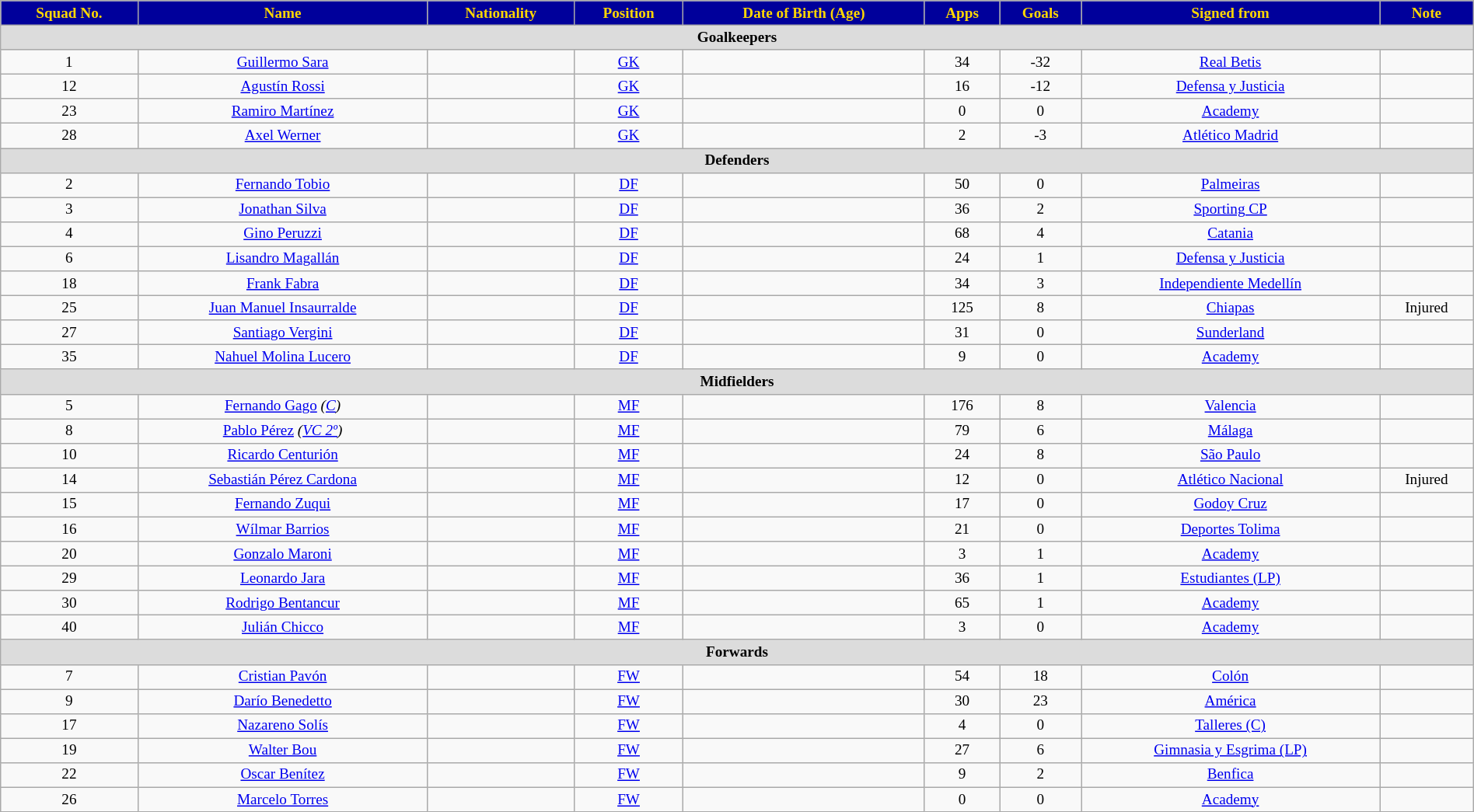<table class="wikitable"  style="text-align:center; font-size:80%; width:100%;">
<tr>
<th style="background:#00009B; color:gold; text-align:center;">Squad No.</th>
<th style="background:#00009B; color:gold; text-align:center;">Name</th>
<th style="background:#00009B; color:gold; text-align:center;">Nationality</th>
<th style="background:#00009B; color:gold; text-align:center;">Position</th>
<th style="background:#00009B; color:gold; text-align:center;">Date of Birth (Age)</th>
<th style="background:#00009B; color:gold; text-align:center;">Apps</th>
<th style="background:#00009B; color:gold; text-align:center;">Goals</th>
<th style="background:#00009B; color:gold; text-align:center;">Signed from</th>
<th style="background:#00009B; color:gold; text-align:center;">Note</th>
</tr>
<tr>
<th colspan="9"  style="background:#dcdcdc; text-align:center;">Goalkeepers</th>
</tr>
<tr>
<td>1</td>
<td><a href='#'>Guillermo Sara</a></td>
<td></td>
<td><a href='#'>GK</a></td>
<td></td>
<td>34</td>
<td>-32</td>
<td> <a href='#'>Real Betis</a></td>
<td></td>
</tr>
<tr>
<td>12</td>
<td><a href='#'>Agustín Rossi</a></td>
<td></td>
<td><a href='#'>GK</a></td>
<td></td>
<td>16</td>
<td>-12</td>
<td> <a href='#'>Defensa y Justicia</a></td>
<td></td>
</tr>
<tr>
<td>23</td>
<td><a href='#'>Ramiro Martínez</a></td>
<td></td>
<td><a href='#'>GK</a></td>
<td></td>
<td>0</td>
<td>0</td>
<td> <a href='#'>Academy</a></td>
<td></td>
</tr>
<tr>
<td>28</td>
<td><a href='#'>Axel Werner</a></td>
<td></td>
<td><a href='#'>GK</a></td>
<td></td>
<td>2</td>
<td>-3</td>
<td> <a href='#'>Atlético Madrid</a></td>
<td></td>
</tr>
<tr>
<th colspan="9"  style="background:#dcdcdc; text-align:center;">Defenders</th>
</tr>
<tr>
<td>2</td>
<td><a href='#'>Fernando Tobio</a></td>
<td></td>
<td><a href='#'>DF</a></td>
<td></td>
<td>50</td>
<td>0</td>
<td> <a href='#'>Palmeiras</a></td>
<td></td>
</tr>
<tr>
<td>3</td>
<td><a href='#'>Jonathan Silva</a></td>
<td></td>
<td><a href='#'>DF</a></td>
<td></td>
<td>36</td>
<td>2</td>
<td> <a href='#'>Sporting CP</a></td>
<td></td>
</tr>
<tr>
<td>4</td>
<td><a href='#'>Gino Peruzzi</a></td>
<td></td>
<td><a href='#'>DF</a></td>
<td></td>
<td>68</td>
<td>4</td>
<td> <a href='#'>Catania</a></td>
<td></td>
</tr>
<tr>
<td>6</td>
<td><a href='#'>Lisandro Magallán</a></td>
<td></td>
<td><a href='#'>DF</a></td>
<td></td>
<td>24</td>
<td>1</td>
<td> <a href='#'>Defensa y Justicia</a></td>
<td></td>
</tr>
<tr>
<td>18</td>
<td><a href='#'>Frank Fabra</a></td>
<td></td>
<td><a href='#'>DF</a></td>
<td></td>
<td>34</td>
<td>3</td>
<td> <a href='#'>Independiente Medellín</a></td>
<td></td>
</tr>
<tr>
<td>25</td>
<td><a href='#'>Juan Manuel Insaurralde</a></td>
<td></td>
<td><a href='#'>DF</a></td>
<td></td>
<td>125</td>
<td>8</td>
<td> <a href='#'>Chiapas</a></td>
<td>Injured</td>
</tr>
<tr>
<td>27</td>
<td><a href='#'>Santiago Vergini</a></td>
<td></td>
<td><a href='#'>DF</a></td>
<td></td>
<td>31</td>
<td>0</td>
<td> <a href='#'>Sunderland</a></td>
<td></td>
</tr>
<tr>
<td>35</td>
<td><a href='#'>Nahuel Molina Lucero</a></td>
<td></td>
<td><a href='#'>DF</a></td>
<td></td>
<td>9</td>
<td>0</td>
<td> <a href='#'>Academy</a></td>
<td></td>
</tr>
<tr>
<th colspan="9"  style="background:#dcdcdc; text-align:center;">Midfielders</th>
</tr>
<tr>
<td>5</td>
<td><a href='#'>Fernando Gago</a> <em>(<a href='#'>C</a>)</em></td>
<td></td>
<td><a href='#'>MF</a></td>
<td></td>
<td>176</td>
<td>8</td>
<td> <a href='#'>Valencia</a></td>
<td></td>
</tr>
<tr>
<td>8</td>
<td><a href='#'>Pablo Pérez</a> <em>(<a href='#'>VC 2º</a>)</em></td>
<td></td>
<td><a href='#'>MF</a></td>
<td></td>
<td>79</td>
<td>6</td>
<td> <a href='#'>Málaga</a></td>
<td></td>
</tr>
<tr>
<td>10</td>
<td><a href='#'>Ricardo Centurión</a></td>
<td></td>
<td><a href='#'>MF</a></td>
<td></td>
<td>24</td>
<td>8</td>
<td> <a href='#'>São Paulo</a></td>
<td></td>
</tr>
<tr>
<td>14</td>
<td><a href='#'>Sebastián Pérez Cardona</a></td>
<td></td>
<td><a href='#'>MF</a></td>
<td></td>
<td>12</td>
<td>0</td>
<td> <a href='#'>Atlético Nacional</a></td>
<td>Injured</td>
</tr>
<tr>
<td>15</td>
<td><a href='#'>Fernando Zuqui</a></td>
<td></td>
<td><a href='#'>MF</a></td>
<td></td>
<td>17</td>
<td>0</td>
<td> <a href='#'>Godoy Cruz</a></td>
<td></td>
</tr>
<tr>
<td>16</td>
<td><a href='#'>Wílmar Barrios</a></td>
<td></td>
<td><a href='#'>MF</a></td>
<td></td>
<td>21</td>
<td>0</td>
<td> <a href='#'>Deportes Tolima</a></td>
<td></td>
</tr>
<tr>
<td>20</td>
<td><a href='#'>Gonzalo Maroni</a></td>
<td></td>
<td><a href='#'>MF</a></td>
<td></td>
<td>3</td>
<td>1</td>
<td> <a href='#'>Academy</a></td>
<td></td>
</tr>
<tr>
<td>29</td>
<td><a href='#'>Leonardo Jara</a></td>
<td></td>
<td><a href='#'>MF</a></td>
<td></td>
<td>36</td>
<td>1</td>
<td> <a href='#'>Estudiantes (LP)</a></td>
<td></td>
</tr>
<tr>
<td>30</td>
<td><a href='#'>Rodrigo Bentancur</a></td>
<td></td>
<td><a href='#'>MF</a></td>
<td></td>
<td>65</td>
<td>1</td>
<td> <a href='#'>Academy</a></td>
<td></td>
</tr>
<tr>
<td>40</td>
<td><a href='#'>Julián Chicco</a></td>
<td></td>
<td><a href='#'>MF</a></td>
<td></td>
<td>3</td>
<td>0</td>
<td> <a href='#'>Academy</a></td>
<td></td>
</tr>
<tr>
<th colspan="9"  style="background:#dcdcdc; text-align:center;">Forwards</th>
</tr>
<tr>
<td>7</td>
<td><a href='#'>Cristian Pavón</a></td>
<td></td>
<td><a href='#'>FW</a></td>
<td></td>
<td>54</td>
<td>18</td>
<td> <a href='#'>Colón</a></td>
<td></td>
</tr>
<tr>
<td>9</td>
<td><a href='#'>Darío Benedetto</a></td>
<td></td>
<td><a href='#'>FW</a></td>
<td></td>
<td>30</td>
<td>23</td>
<td> <a href='#'>América</a></td>
<td></td>
</tr>
<tr>
<td>17</td>
<td><a href='#'>Nazareno Solís</a></td>
<td></td>
<td><a href='#'>FW</a></td>
<td></td>
<td>4</td>
<td>0</td>
<td> <a href='#'>Talleres (C)</a></td>
<td></td>
</tr>
<tr>
<td>19</td>
<td><a href='#'>Walter Bou</a></td>
<td></td>
<td><a href='#'>FW</a></td>
<td></td>
<td>27</td>
<td>6</td>
<td> <a href='#'>Gimnasia y Esgrima (LP)</a></td>
<td></td>
</tr>
<tr>
<td>22</td>
<td><a href='#'>Oscar Benítez</a></td>
<td></td>
<td><a href='#'>FW</a></td>
<td></td>
<td>9</td>
<td>2</td>
<td> <a href='#'>Benfica</a></td>
<td></td>
</tr>
<tr>
<td>26</td>
<td><a href='#'>Marcelo Torres</a></td>
<td></td>
<td><a href='#'>FW</a></td>
<td></td>
<td>0</td>
<td>0</td>
<td> <a href='#'>Academy</a></td>
<td></td>
</tr>
</table>
